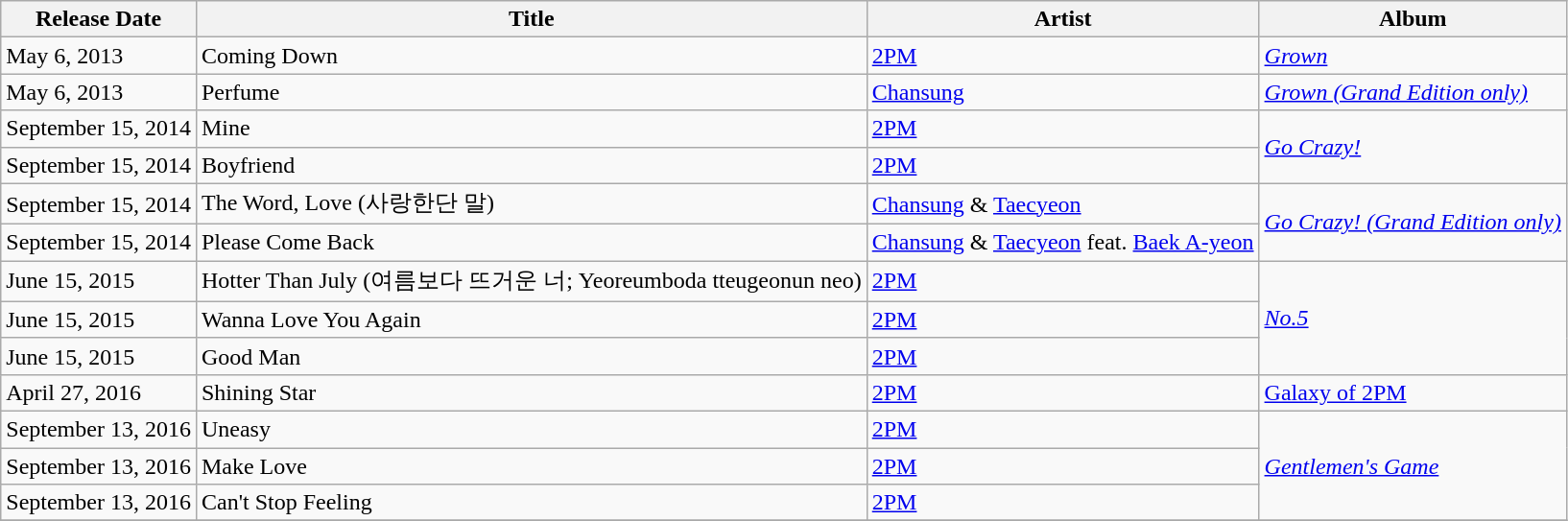<table class="wikitable">
<tr>
<th>Release Date</th>
<th>Title</th>
<th>Artist</th>
<th>Album</th>
</tr>
<tr>
<td>May 6, 2013</td>
<td>Coming Down</td>
<td><a href='#'>2PM</a></td>
<td><em><a href='#'>Grown</a></em></td>
</tr>
<tr>
<td>May 6, 2013</td>
<td>Perfume</td>
<td><a href='#'>Chansung</a></td>
<td><em><a href='#'>Grown (Grand Edition only)</a></em></td>
</tr>
<tr>
<td>September 15, 2014</td>
<td>Mine</td>
<td><a href='#'>2PM</a></td>
<td rowspan=2><em><a href='#'>Go Crazy!</a></em></td>
</tr>
<tr>
<td>September 15, 2014</td>
<td>Boyfriend</td>
<td><a href='#'>2PM</a></td>
</tr>
<tr>
<td>September 15, 2014</td>
<td>The Word, Love (사랑한단 말)</td>
<td><a href='#'>Chansung</a> & <a href='#'>Taecyeon</a></td>
<td rowspan=2><em><a href='#'>Go Crazy! (Grand Edition only)</a></em></td>
</tr>
<tr>
<td>September 15, 2014</td>
<td>Please Come Back</td>
<td><a href='#'>Chansung</a> & <a href='#'>Taecyeon</a> feat. <a href='#'>Baek A-yeon</a></td>
</tr>
<tr>
<td>June 15, 2015</td>
<td>Hotter Than July (여름보다 뜨거운 너; Yeoreumboda tteugeonun neo)</td>
<td><a href='#'>2PM</a></td>
<td rowspan=3><em><a href='#'>No.5</a></em></td>
</tr>
<tr>
<td>June 15, 2015</td>
<td>Wanna Love You Again</td>
<td><a href='#'>2PM</a></td>
</tr>
<tr>
<td>June 15, 2015</td>
<td>Good Man</td>
<td><a href='#'>2PM</a></td>
</tr>
<tr>
<td>April 27, 2016</td>
<td>Shining Star</td>
<td><a href='#'>2PM</a></td>
<td><a href='#'>Galaxy of 2PM</a></td>
</tr>
<tr>
<td>September 13, 2016</td>
<td>Uneasy</td>
<td><a href='#'>2PM</a></td>
<td rowspan=3><em><a href='#'>Gentlemen's Game</a> </em></td>
</tr>
<tr>
<td>September 13, 2016</td>
<td>Make Love</td>
<td><a href='#'>2PM</a></td>
</tr>
<tr>
<td>September 13, 2016</td>
<td>Can't Stop Feeling</td>
<td><a href='#'>2PM</a></td>
</tr>
<tr>
</tr>
</table>
